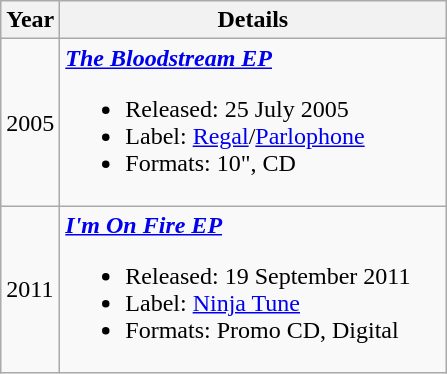<table class="wikitable">
<tr>
<th>Year</th>
<th style="width:250px;">Details</th>
</tr>
<tr>
<td>2005</td>
<td><strong><em><a href='#'>The Bloodstream EP</a></em></strong><br><ul><li>Released: 25 July 2005</li><li>Label: <a href='#'>Regal</a>/<a href='#'>Parlophone</a></li><li>Formats: 10", CD</li></ul></td>
</tr>
<tr>
<td>2011</td>
<td><strong><em><a href='#'>I'm On Fire EP</a></em></strong><br><ul><li>Released: 19 September 2011</li><li>Label: <a href='#'>Ninja Tune</a></li><li>Formats: Promo CD, Digital</li></ul></td>
</tr>
</table>
